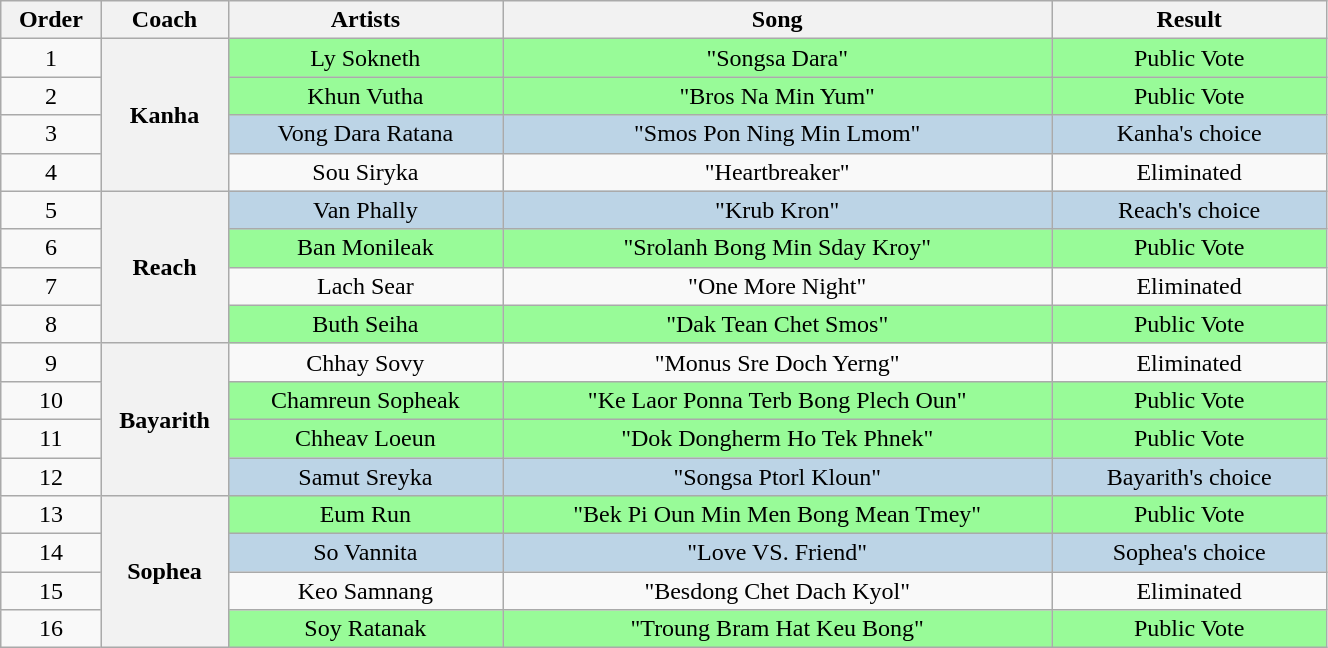<table class="wikitable" style="text-align:center; width:70%;">
<tr>
<th width="05%">Order</th>
<th width="05%">Coach</th>
<th width="15%">Artists</th>
<th width="30%">Song</th>
<th width="15%">Result</th>
</tr>
<tr>
<td>1</td>
<th rowspan=4>Kanha</th>
<td style="background:palegreen">Ly Sokneth</td>
<td style="background:palegreen">"Songsa Dara"</td>
<td style="background:palegreen">Public Vote</td>
</tr>
<tr>
<td>2</td>
<td style="background:palegreen">Khun Vutha</td>
<td style="background:palegreen">"Bros Na Min Yum"</td>
<td style="background:palegreen">Public Vote</td>
</tr>
<tr>
<td>3</td>
<td style="background:#BCD4E6">Vong Dara Ratana</td>
<td style="background:#BCD4E6">"Smos Pon Ning Min Lmom"</td>
<td style="background:#BCD4E6">Kanha's choice</td>
</tr>
<tr>
<td>4</td>
<td>Sou Siryka</td>
<td>"Heartbreaker"</td>
<td>Eliminated</td>
</tr>
<tr>
<td>5</td>
<th rowspan=4>Reach</th>
<td style="background:#BCD4E6">Van Phally</td>
<td style="background:#BCD4E6">"Krub Kron"</td>
<td style="background:#BCD4E6">Reach's choice</td>
</tr>
<tr>
<td>6</td>
<td style="background:palegreen">Ban Monileak</td>
<td style="background:palegreen">"Srolanh Bong Min Sday Kroy"</td>
<td style="background:palegreen">Public Vote</td>
</tr>
<tr>
<td>7</td>
<td>Lach Sear</td>
<td>"One More Night"</td>
<td>Eliminated</td>
</tr>
<tr>
<td>8</td>
<td style="background:palegreen">Buth Seiha</td>
<td style="background:palegreen">"Dak Tean Chet Smos"</td>
<td style="background:palegreen">Public Vote</td>
</tr>
<tr>
<td>9</td>
<th rowspan=4>Bayarith</th>
<td>Chhay Sovy</td>
<td>"Monus Sre Doch Yerng"</td>
<td>Eliminated</td>
</tr>
<tr>
<td>10</td>
<td style="background:palegreen">Chamreun Sopheak</td>
<td style="background:palegreen">"Ke Laor Ponna Terb Bong Plech Oun"</td>
<td style="background:palegreen">Public Vote</td>
</tr>
<tr>
<td>11</td>
<td style="background:palegreen">Chheav Loeun</td>
<td style="background:palegreen">"Dok Dongherm Ho Tek Phnek"</td>
<td style="background:palegreen">Public Vote</td>
</tr>
<tr>
<td>12</td>
<td style="background:#BCD4E6">Samut Sreyka</td>
<td style="background:#BCD4E6">"Songsa Ptorl Kloun"</td>
<td style="background:#BCD4E6">Bayarith's choice</td>
</tr>
<tr>
<td>13</td>
<th rowspan=4>Sophea</th>
<td style="background:palegreen">Eum Run</td>
<td style="background:palegreen">"Bek Pi Oun Min Men Bong Mean Tmey"</td>
<td style="background:palegreen">Public Vote</td>
</tr>
<tr>
<td>14</td>
<td style="background:#BCD4E6">So Vannita</td>
<td style="background:#BCD4E6">"Love VS. Friend"</td>
<td style="background:#BCD4E6">Sophea's choice</td>
</tr>
<tr>
<td>15</td>
<td>Keo Samnang</td>
<td>"Besdong Chet Dach Kyol"</td>
<td>Eliminated</td>
</tr>
<tr>
<td>16</td>
<td style="background:palegreen">Soy Ratanak</td>
<td style="background:palegreen">"Troung Bram Hat Keu Bong"</td>
<td style="background:palegreen">Public Vote</td>
</tr>
</table>
